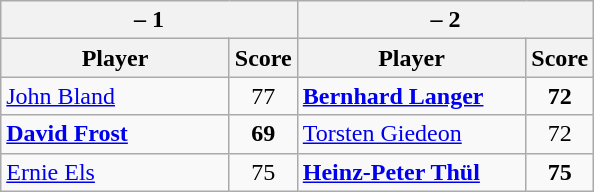<table class=wikitable>
<tr>
<th colspan=2> – 1</th>
<th colspan=2> – 2</th>
</tr>
<tr>
<th width=145>Player</th>
<th>Score</th>
<th width=145>Player</th>
<th>Score</th>
</tr>
<tr>
<td><a href='#'>John Bland</a></td>
<td align=center>77</td>
<td><strong><a href='#'>Bernhard Langer</a></strong></td>
<td align=center><strong>72</strong></td>
</tr>
<tr>
<td><strong><a href='#'>David Frost</a></strong></td>
<td align=center><strong>69</strong></td>
<td><a href='#'>Torsten Giedeon</a></td>
<td align=center>72</td>
</tr>
<tr>
<td><a href='#'>Ernie Els</a></td>
<td align=center>75</td>
<td><strong><a href='#'>Heinz-Peter Thül</a></strong></td>
<td align=center><strong>75</strong></td>
</tr>
</table>
